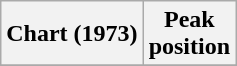<table class="wikitable plainrowheaders sortable">
<tr>
<th scope="col">Chart (1973)</th>
<th scope="col">Peak<br>position</th>
</tr>
<tr>
</tr>
</table>
